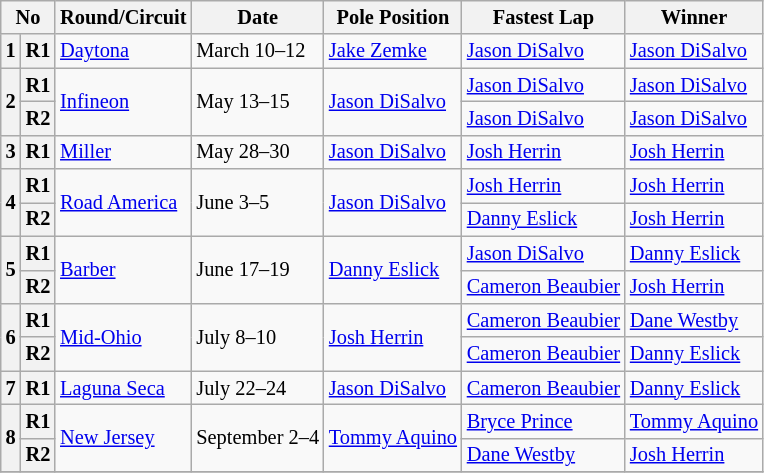<table class="wikitable" style="font-size: 85%">
<tr>
<th colspan=2>No</th>
<th>Round/Circuit</th>
<th>Date</th>
<th>Pole Position</th>
<th>Fastest Lap</th>
<th>Winner</th>
</tr>
<tr>
<th>1</th>
<th>R1</th>
<td> <a href='#'>Daytona</a></td>
<td>March 10–12</td>
<td> <a href='#'>Jake Zemke</a></td>
<td> <a href='#'>Jason DiSalvo</a></td>
<td> <a href='#'>Jason DiSalvo</a></td>
</tr>
<tr>
<th rowspan=2>2</th>
<th>R1</th>
<td rowspan=2><a href='#'>Infineon</a></td>
<td rowspan=2>May 13–15</td>
<td rowspan=2> <a href='#'>Jason DiSalvo</a></td>
<td> <a href='#'>Jason DiSalvo</a></td>
<td> <a href='#'>Jason DiSalvo</a></td>
</tr>
<tr>
<th>R2</th>
<td> <a href='#'>Jason DiSalvo</a></td>
<td> <a href='#'>Jason DiSalvo</a></td>
</tr>
<tr>
<th>3</th>
<th>R1</th>
<td><a href='#'>Miller</a> </td>
<td>May 28–30</td>
<td> <a href='#'>Jason DiSalvo</a></td>
<td> <a href='#'>Josh Herrin</a></td>
<td> <a href='#'>Josh Herrin</a></td>
</tr>
<tr>
<th rowspan=2>4</th>
<th>R1</th>
<td rowspan=2><a href='#'>Road America</a></td>
<td rowspan=2>June 3–5</td>
<td rowspan=2> <a href='#'>Jason DiSalvo</a></td>
<td> <a href='#'>Josh Herrin</a></td>
<td> <a href='#'>Josh Herrin</a></td>
</tr>
<tr>
<th>R2</th>
<td> <a href='#'>Danny Eslick</a></td>
<td> <a href='#'>Josh Herrin</a></td>
</tr>
<tr>
<th rowspan=2>5</th>
<th>R1</th>
<td rowspan=2><a href='#'>Barber</a></td>
<td rowspan=2>June 17–19</td>
<td rowspan=2> <a href='#'>Danny Eslick</a></td>
<td> <a href='#'>Jason DiSalvo</a></td>
<td> <a href='#'>Danny Eslick</a></td>
</tr>
<tr>
<th>R2</th>
<td> <a href='#'>Cameron Beaubier</a></td>
<td> <a href='#'>Josh Herrin</a></td>
</tr>
<tr>
<th rowspan=2>6</th>
<th>R1</th>
<td rowspan=2><a href='#'>Mid-Ohio</a></td>
<td rowspan=2>July 8–10</td>
<td rowspan=2> <a href='#'>Josh Herrin</a></td>
<td> <a href='#'>Cameron Beaubier</a></td>
<td> <a href='#'>Dane Westby</a></td>
</tr>
<tr>
<th>R2</th>
<td> <a href='#'>Cameron Beaubier</a></td>
<td> <a href='#'>Danny Eslick</a></td>
</tr>
<tr>
<th>7</th>
<th>R1</th>
<td><a href='#'>Laguna Seca</a> </td>
<td>July 22–24</td>
<td> <a href='#'>Jason DiSalvo</a></td>
<td> <a href='#'>Cameron Beaubier</a></td>
<td> <a href='#'>Danny Eslick</a></td>
</tr>
<tr>
<th rowspan=2>8</th>
<th>R1</th>
<td rowspan=2> <a href='#'>New Jersey</a></td>
<td rowspan=2>September 2–4</td>
<td rowspan=2> <a href='#'>Tommy Aquino</a></td>
<td> <a href='#'>Bryce Prince</a></td>
<td> <a href='#'>Tommy Aquino</a></td>
</tr>
<tr>
<th>R2</th>
<td> <a href='#'>Dane Westby</a></td>
<td> <a href='#'>Josh Herrin</a></td>
</tr>
<tr>
</tr>
</table>
